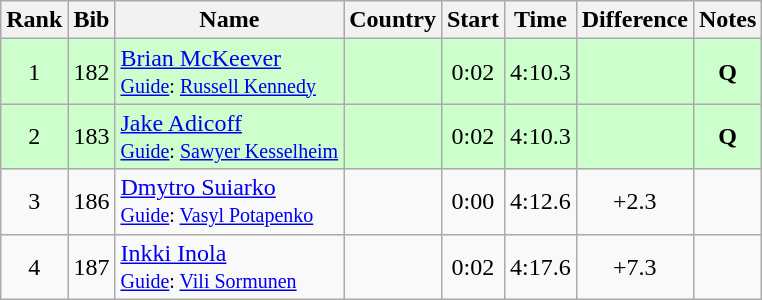<table class="wikitable sortable" style="text-align:center">
<tr>
<th>Rank</th>
<th>Bib</th>
<th>Name</th>
<th>Country</th>
<th>Start</th>
<th>Time</th>
<th>Difference</th>
<th>Notes</th>
</tr>
<tr bgcolor=ccffcc>
<td>1</td>
<td>182</td>
<td align=left><a href='#'>Brian McKeever</a><br><small><a href='#'>Guide</a>: <a href='#'>Russell Kennedy</a></small></td>
<td align=left></td>
<td>0:02</td>
<td>4:10.3</td>
<td></td>
<td><strong>Q</strong></td>
</tr>
<tr bgcolor=ccffcc>
<td>2</td>
<td>183</td>
<td align=left><a href='#'>Jake Adicoff</a><br><small><a href='#'>Guide</a>: <a href='#'>Sawyer Kesselheim</a></small></td>
<td align=left></td>
<td>0:02</td>
<td>4:10.3</td>
<td></td>
<td><strong>Q</strong></td>
</tr>
<tr>
<td>3</td>
<td>186</td>
<td align=left><a href='#'>Dmytro Suiarko</a><br><small><a href='#'>Guide</a>: <a href='#'>Vasyl Potapenko</a></small></td>
<td align=left></td>
<td>0:00</td>
<td>4:12.6</td>
<td>+2.3</td>
<td></td>
</tr>
<tr>
<td>4</td>
<td>187</td>
<td align=left><a href='#'>Inkki Inola</a><br><small><a href='#'>Guide</a>: <a href='#'>Vili Sormunen</a></small></td>
<td align=left></td>
<td>0:02</td>
<td>4:17.6</td>
<td>+7.3</td>
<td></td>
</tr>
</table>
